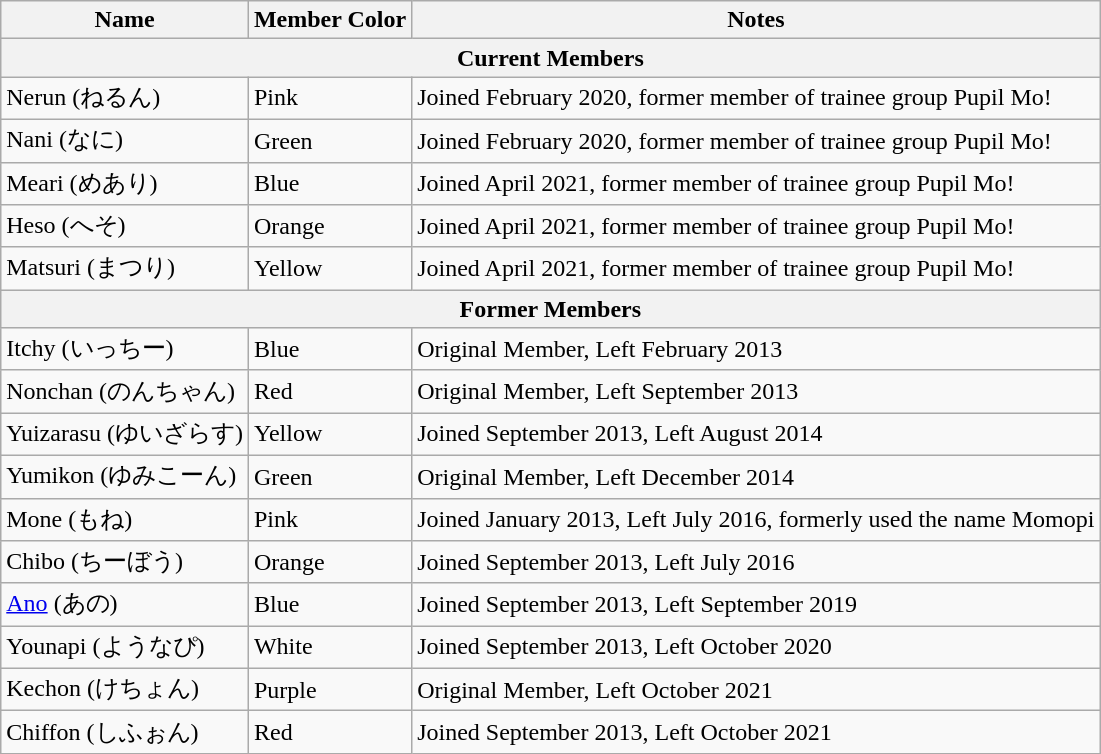<table class="wikitable">
<tr>
<th>Name</th>
<th>Member Color</th>
<th>Notes</th>
</tr>
<tr>
<th colspan="3">Current Members</th>
</tr>
<tr>
<td align="left">Nerun (ねるん)</td>
<td>Pink</td>
<td>Joined February 2020, former member of trainee group Pupil Mo!</td>
</tr>
<tr>
<td align="left">Nani (なに)</td>
<td>Green</td>
<td>Joined February 2020, former member of trainee group Pupil Mo!</td>
</tr>
<tr>
<td align="left">Meari (めあり)</td>
<td>Blue</td>
<td>Joined April 2021, former member of trainee group Pupil Mo!</td>
</tr>
<tr>
<td align="left">Heso (へそ)</td>
<td>Orange</td>
<td>Joined April 2021, former member of trainee group Pupil Mo!</td>
</tr>
<tr>
<td align="left">Matsuri (まつり)</td>
<td>Yellow</td>
<td>Joined April 2021, former member of trainee group Pupil Mo!</td>
</tr>
<tr>
<th colspan="3">Former Members</th>
</tr>
<tr>
<td align="left">Itchy (いっちー)</td>
<td>Blue</td>
<td>Original Member, Left February 2013</td>
</tr>
<tr>
<td align="left">Nonchan (のんちゃん)</td>
<td>Red</td>
<td>Original Member, Left September 2013</td>
</tr>
<tr>
<td align="left">Yuizarasu (ゆいざらす)</td>
<td>Yellow</td>
<td>Joined September 2013, Left August 2014</td>
</tr>
<tr>
<td align="left">Yumikon (ゆみこーん)</td>
<td>Green</td>
<td>Original Member, Left December 2014</td>
</tr>
<tr>
<td align="left">Mone (もね)</td>
<td>Pink</td>
<td>Joined January 2013, Left July 2016, formerly used the name Momopi</td>
</tr>
<tr>
<td align="left">Chibo (ちーぼう)</td>
<td>Orange</td>
<td>Joined September 2013, Left July 2016</td>
</tr>
<tr>
<td align="left"><a href='#'>Ano</a> (あの)</td>
<td>Blue</td>
<td>Joined September 2013, Left September 2019</td>
</tr>
<tr>
<td align="left">Younapi (ようなぴ)</td>
<td>White</td>
<td>Joined September 2013, Left October 2020</td>
</tr>
<tr>
<td>Kechon (けちょん)</td>
<td>Purple</td>
<td>Original Member, Left October 2021</td>
</tr>
<tr>
<td>Chiffon (しふぉん)</td>
<td>Red</td>
<td>Joined September 2013, Left October 2021</td>
</tr>
</table>
